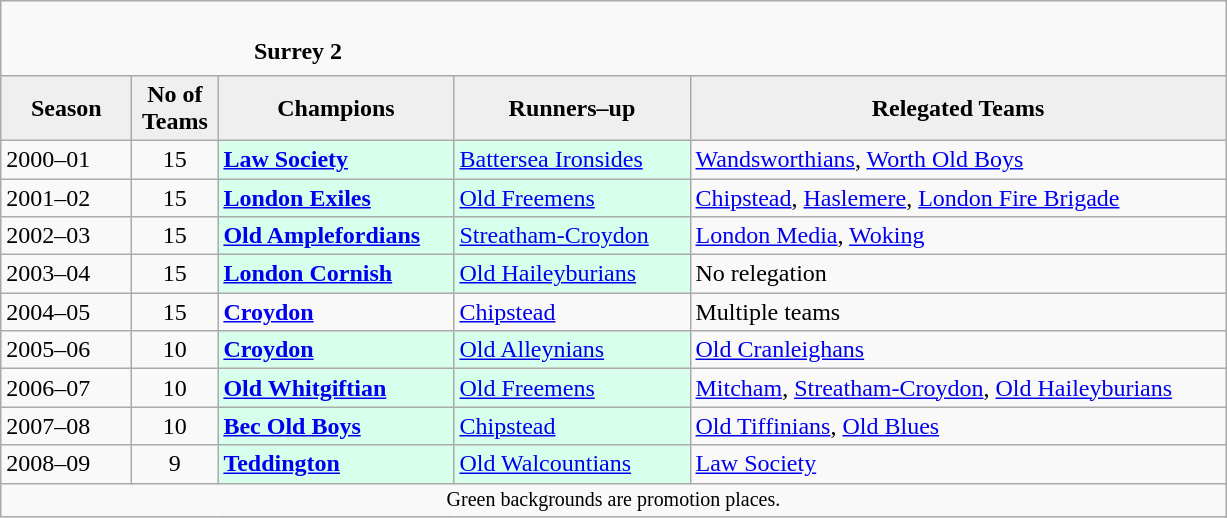<table class="wikitable" style="text-align: left;">
<tr>
<td colspan="11" cellpadding="0" cellspacing="0"><br><table border="0" style="width:100%;" cellpadding="0" cellspacing="0">
<tr>
<td style="width:20%; border:0;"></td>
<td style="border:0;"><strong>Surrey 2</strong></td>
<td style="width:20%; border:0;"></td>
</tr>
</table>
</td>
</tr>
<tr>
<th style="background:#efefef; width:80px;">Season</th>
<th style="background:#efefef; width:50px;">No of Teams</th>
<th style="background:#efefef; width:150px;">Champions</th>
<th style="background:#efefef; width:150px;">Runners–up</th>
<th style="background:#efefef; width:350px;">Relegated Teams</th>
</tr>
<tr align=left>
<td>2000–01</td>
<td style="text-align: center;">15</td>
<td style="background:#d8ffeb;"><strong><a href='#'>Law Society</a></strong></td>
<td style="background:#d8ffeb;"><a href='#'>Battersea Ironsides</a></td>
<td><a href='#'>Wandsworthians</a>, <a href='#'>Worth Old Boys</a></td>
</tr>
<tr>
<td>2001–02</td>
<td style="text-align: center;">15</td>
<td style="background:#d8ffeb;"><strong><a href='#'>London Exiles</a></strong></td>
<td style="background:#d8ffeb;"><a href='#'>Old Freemens</a></td>
<td><a href='#'>Chipstead</a>, <a href='#'>Haslemere</a>, <a href='#'>London Fire Brigade</a></td>
</tr>
<tr>
<td>2002–03</td>
<td style="text-align: center;">15</td>
<td style="background:#d8ffeb;"><strong><a href='#'>Old Amplefordians</a></strong></td>
<td style="background:#d8ffeb;"><a href='#'>Streatham-Croydon</a></td>
<td><a href='#'>London Media</a>, <a href='#'>Woking</a></td>
</tr>
<tr>
<td>2003–04</td>
<td style="text-align: center;">15</td>
<td style="background:#d8ffeb;"><strong><a href='#'>London Cornish</a></strong></td>
<td style="background:#d8ffeb;"><a href='#'>Old Haileyburians</a></td>
<td>No relegation</td>
</tr>
<tr>
<td>2004–05</td>
<td style="text-align: center;">15</td>
<td><strong><a href='#'>Croydon</a></strong></td>
<td><a href='#'>Chipstead</a></td>
<td>Multiple teams</td>
</tr>
<tr>
<td>2005–06</td>
<td style="text-align: center;">10</td>
<td style="background:#d8ffeb;"><strong><a href='#'>Croydon</a></strong></td>
<td style="background:#d8ffeb;"><a href='#'>Old Alleynians</a></td>
<td><a href='#'>Old Cranleighans</a></td>
</tr>
<tr>
<td>2006–07</td>
<td style="text-align: center;">10</td>
<td style="background:#d8ffeb;"><strong><a href='#'>Old Whitgiftian</a></strong></td>
<td style="background:#d8ffeb;"><a href='#'>Old Freemens</a></td>
<td><a href='#'>Mitcham</a>, <a href='#'>Streatham-Croydon</a>, <a href='#'>Old Haileyburians</a></td>
</tr>
<tr>
<td>2007–08</td>
<td style="text-align: center;">10</td>
<td style="background:#d8ffeb;"><strong><a href='#'>Bec Old Boys</a></strong></td>
<td style="background:#d8ffeb;"><a href='#'>Chipstead</a></td>
<td><a href='#'>Old Tiffinians</a>, <a href='#'>Old Blues</a></td>
</tr>
<tr>
<td>2008–09</td>
<td style="text-align: center;">9</td>
<td style="background:#d8ffeb;"><strong><a href='#'>Teddington</a></strong></td>
<td style="background:#d8ffeb;"><a href='#'>Old Walcountians</a></td>
<td><a href='#'>Law Society</a></td>
</tr>
<tr>
<td colspan="15"  style="border:0; font-size:smaller; text-align:center;">Green backgrounds are promotion places.</td>
</tr>
</table>
